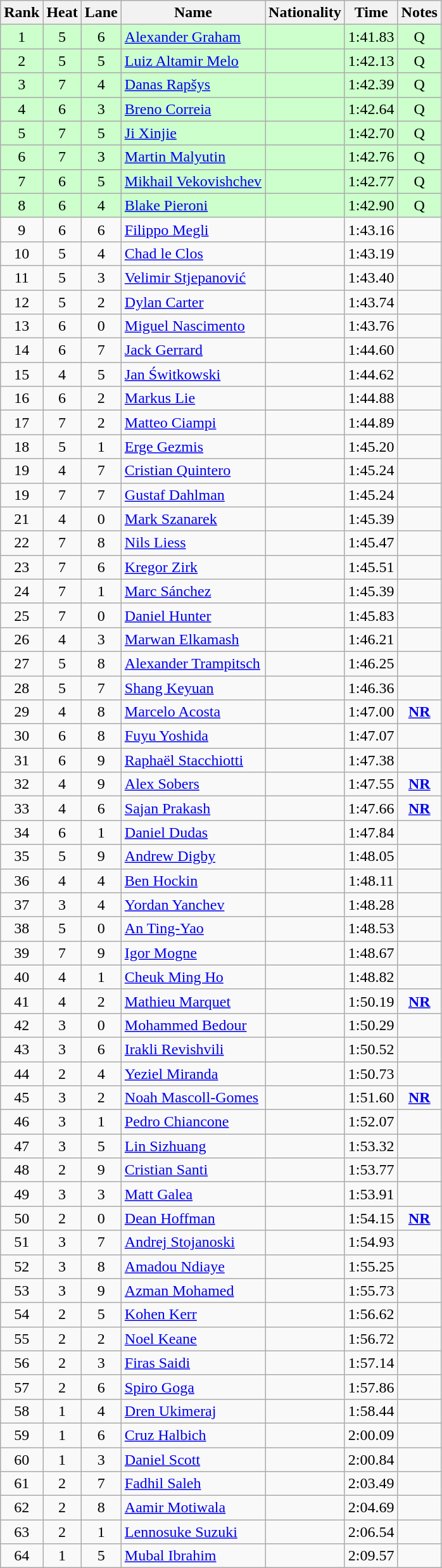<table class="wikitable sortable" style="text-align:center">
<tr>
<th>Rank</th>
<th>Heat</th>
<th>Lane</th>
<th>Name</th>
<th>Nationality</th>
<th>Time</th>
<th>Notes</th>
</tr>
<tr bgcolor=ccffcc>
<td>1</td>
<td>5</td>
<td>6</td>
<td align=left><a href='#'>Alexander Graham</a></td>
<td align=left></td>
<td>1:41.83</td>
<td>Q</td>
</tr>
<tr bgcolor=ccffcc>
<td>2</td>
<td>5</td>
<td>5</td>
<td align=left><a href='#'>Luiz Altamir Melo</a></td>
<td align=left></td>
<td>1:42.13</td>
<td>Q</td>
</tr>
<tr bgcolor=ccffcc>
<td>3</td>
<td>7</td>
<td>4</td>
<td align=left><a href='#'>Danas Rapšys</a></td>
<td align=left></td>
<td>1:42.39</td>
<td>Q</td>
</tr>
<tr bgcolor=ccffcc>
<td>4</td>
<td>6</td>
<td>3</td>
<td align=left><a href='#'>Breno Correia</a></td>
<td align=left></td>
<td>1:42.64</td>
<td>Q</td>
</tr>
<tr bgcolor=ccffcc>
<td>5</td>
<td>7</td>
<td>5</td>
<td align=left><a href='#'>Ji Xinjie</a></td>
<td align=left></td>
<td>1:42.70</td>
<td>Q</td>
</tr>
<tr bgcolor=ccffcc>
<td>6</td>
<td>7</td>
<td>3</td>
<td align=left><a href='#'>Martin Malyutin</a></td>
<td align=left></td>
<td>1:42.76</td>
<td>Q</td>
</tr>
<tr bgcolor=ccffcc>
<td>7</td>
<td>6</td>
<td>5</td>
<td align=left><a href='#'>Mikhail Vekovishchev</a></td>
<td align=left></td>
<td>1:42.77</td>
<td>Q</td>
</tr>
<tr bgcolor=ccffcc>
<td>8</td>
<td>6</td>
<td>4</td>
<td align=left><a href='#'>Blake Pieroni</a></td>
<td align=left></td>
<td>1:42.90</td>
<td>Q</td>
</tr>
<tr>
<td>9</td>
<td>6</td>
<td>6</td>
<td align=left><a href='#'>Filippo Megli</a></td>
<td align=left></td>
<td>1:43.16</td>
<td></td>
</tr>
<tr>
<td>10</td>
<td>5</td>
<td>4</td>
<td align=left><a href='#'>Chad le Clos</a></td>
<td align=left></td>
<td>1:43.19</td>
<td></td>
</tr>
<tr>
<td>11</td>
<td>5</td>
<td>3</td>
<td align=left><a href='#'>Velimir Stjepanović</a></td>
<td align=left></td>
<td>1:43.40</td>
<td></td>
</tr>
<tr>
<td>12</td>
<td>5</td>
<td>2</td>
<td align=left><a href='#'>Dylan Carter</a></td>
<td align=left></td>
<td>1:43.74</td>
<td></td>
</tr>
<tr>
<td>13</td>
<td>6</td>
<td>0</td>
<td align=left><a href='#'>Miguel Nascimento</a></td>
<td align=left></td>
<td>1:43.76</td>
<td></td>
</tr>
<tr>
<td>14</td>
<td>6</td>
<td>7</td>
<td align=left><a href='#'>Jack Gerrard</a></td>
<td align=left></td>
<td>1:44.60</td>
<td></td>
</tr>
<tr>
<td>15</td>
<td>4</td>
<td>5</td>
<td align=left><a href='#'>Jan Świtkowski</a></td>
<td align=left></td>
<td>1:44.62</td>
<td></td>
</tr>
<tr>
<td>16</td>
<td>6</td>
<td>2</td>
<td align=left><a href='#'>Markus Lie</a></td>
<td align=left></td>
<td>1:44.88</td>
<td></td>
</tr>
<tr>
<td>17</td>
<td>7</td>
<td>2</td>
<td align=left><a href='#'>Matteo Ciampi</a></td>
<td align=left></td>
<td>1:44.89</td>
<td></td>
</tr>
<tr>
<td>18</td>
<td>5</td>
<td>1</td>
<td align=left><a href='#'>Erge Gezmis</a></td>
<td align=left></td>
<td>1:45.20</td>
<td></td>
</tr>
<tr>
<td>19</td>
<td>4</td>
<td>7</td>
<td align=left><a href='#'>Cristian Quintero</a></td>
<td align=left></td>
<td>1:45.24</td>
<td></td>
</tr>
<tr>
<td>19</td>
<td>7</td>
<td>7</td>
<td align=left><a href='#'>Gustaf Dahlman</a></td>
<td align=left></td>
<td>1:45.24</td>
<td></td>
</tr>
<tr>
<td>21</td>
<td>4</td>
<td>0</td>
<td align=left><a href='#'>Mark Szanarek</a></td>
<td align=left></td>
<td>1:45.39</td>
<td></td>
</tr>
<tr>
<td>22</td>
<td>7</td>
<td>8</td>
<td align=left><a href='#'>Nils Liess</a></td>
<td align=left></td>
<td>1:45.47</td>
<td></td>
</tr>
<tr>
<td>23</td>
<td>7</td>
<td>6</td>
<td align=left><a href='#'>Kregor Zirk</a></td>
<td align=left></td>
<td>1:45.51</td>
<td></td>
</tr>
<tr>
<td>24</td>
<td>7</td>
<td>1</td>
<td align=left><a href='#'>Marc Sánchez</a></td>
<td align=left></td>
<td>1:45.39</td>
<td></td>
</tr>
<tr>
<td>25</td>
<td>7</td>
<td>0</td>
<td align=left><a href='#'>Daniel Hunter</a></td>
<td align=left></td>
<td>1:45.83</td>
<td></td>
</tr>
<tr>
<td>26</td>
<td>4</td>
<td>3</td>
<td align=left><a href='#'>Marwan Elkamash</a></td>
<td align=left></td>
<td>1:46.21</td>
<td></td>
</tr>
<tr>
<td>27</td>
<td>5</td>
<td>8</td>
<td align=left><a href='#'>Alexander Trampitsch</a></td>
<td align=left></td>
<td>1:46.25</td>
<td></td>
</tr>
<tr>
<td>28</td>
<td>5</td>
<td>7</td>
<td align=left><a href='#'>Shang Keyuan</a></td>
<td align=left></td>
<td>1:46.36</td>
<td></td>
</tr>
<tr>
<td>29</td>
<td>4</td>
<td>8</td>
<td align=left><a href='#'>Marcelo Acosta</a></td>
<td align=left></td>
<td>1:47.00</td>
<td><strong><a href='#'>NR</a></strong></td>
</tr>
<tr>
<td>30</td>
<td>6</td>
<td>8</td>
<td align=left><a href='#'>Fuyu Yoshida</a></td>
<td align=left></td>
<td>1:47.07</td>
<td></td>
</tr>
<tr>
<td>31</td>
<td>6</td>
<td>9</td>
<td align=left><a href='#'>Raphaël Stacchiotti</a></td>
<td align=left></td>
<td>1:47.38</td>
<td></td>
</tr>
<tr>
<td>32</td>
<td>4</td>
<td>9</td>
<td align=left><a href='#'>Alex Sobers</a></td>
<td align=left></td>
<td>1:47.55</td>
<td><strong><a href='#'>NR</a></strong></td>
</tr>
<tr>
<td>33</td>
<td>4</td>
<td>6</td>
<td align=left><a href='#'>Sajan Prakash</a></td>
<td align=left></td>
<td>1:47.66</td>
<td><strong><a href='#'>NR</a></strong></td>
</tr>
<tr>
<td>34</td>
<td>6</td>
<td>1</td>
<td align=left><a href='#'>Daniel Dudas</a></td>
<td align=left></td>
<td>1:47.84</td>
<td></td>
</tr>
<tr>
<td>35</td>
<td>5</td>
<td>9</td>
<td align=left><a href='#'>Andrew Digby</a></td>
<td align=left></td>
<td>1:48.05</td>
<td></td>
</tr>
<tr>
<td>36</td>
<td>4</td>
<td>4</td>
<td align=left><a href='#'>Ben Hockin</a></td>
<td align=left></td>
<td>1:48.11</td>
<td></td>
</tr>
<tr>
<td>37</td>
<td>3</td>
<td>4</td>
<td align=left><a href='#'>Yordan Yanchev</a></td>
<td align=left></td>
<td>1:48.28</td>
<td></td>
</tr>
<tr>
<td>38</td>
<td>5</td>
<td>0</td>
<td align=left><a href='#'>An Ting-Yao</a></td>
<td align=left></td>
<td>1:48.53</td>
<td></td>
</tr>
<tr>
<td>39</td>
<td>7</td>
<td>9</td>
<td align=left><a href='#'>Igor Mogne</a></td>
<td align=left></td>
<td>1:48.67</td>
<td></td>
</tr>
<tr>
<td>40</td>
<td>4</td>
<td>1</td>
<td align=left><a href='#'>Cheuk Ming Ho</a></td>
<td align=left></td>
<td>1:48.82</td>
<td></td>
</tr>
<tr>
<td>41</td>
<td>4</td>
<td>2</td>
<td align=left><a href='#'>Mathieu Marquet</a></td>
<td align=left></td>
<td>1:50.19</td>
<td><strong><a href='#'>NR</a></strong></td>
</tr>
<tr>
<td>42</td>
<td>3</td>
<td>0</td>
<td align=left><a href='#'>Mohammed Bedour</a></td>
<td align=left></td>
<td>1:50.29</td>
<td></td>
</tr>
<tr>
<td>43</td>
<td>3</td>
<td>6</td>
<td align=left><a href='#'>Irakli Revishvili</a></td>
<td align=left></td>
<td>1:50.52</td>
<td></td>
</tr>
<tr>
<td>44</td>
<td>2</td>
<td>4</td>
<td align=left><a href='#'>Yeziel Miranda</a></td>
<td align=left></td>
<td>1:50.73</td>
<td></td>
</tr>
<tr>
<td>45</td>
<td>3</td>
<td>2</td>
<td align=left><a href='#'>Noah Mascoll-Gomes</a></td>
<td align=left></td>
<td>1:51.60</td>
<td><strong><a href='#'>NR</a></strong></td>
</tr>
<tr>
<td>46</td>
<td>3</td>
<td>1</td>
<td align=left><a href='#'>Pedro Chiancone</a></td>
<td align=left></td>
<td>1:52.07</td>
<td></td>
</tr>
<tr>
<td>47</td>
<td>3</td>
<td>5</td>
<td align=left><a href='#'>Lin Sizhuang</a></td>
<td align=left></td>
<td>1:53.32</td>
<td></td>
</tr>
<tr>
<td>48</td>
<td>2</td>
<td>9</td>
<td align=left><a href='#'>Cristian Santi</a></td>
<td align=left></td>
<td>1:53.77</td>
<td></td>
</tr>
<tr>
<td>49</td>
<td>3</td>
<td>3</td>
<td align=left><a href='#'>Matt Galea</a></td>
<td align=left></td>
<td>1:53.91</td>
<td></td>
</tr>
<tr>
<td>50</td>
<td>2</td>
<td>0</td>
<td align=left><a href='#'>Dean Hoffman</a></td>
<td align=left></td>
<td>1:54.15</td>
<td><strong><a href='#'>NR</a></strong></td>
</tr>
<tr>
<td>51</td>
<td>3</td>
<td>7</td>
<td align=left><a href='#'>Andrej Stojanoski</a></td>
<td align=left></td>
<td>1:54.93</td>
<td></td>
</tr>
<tr>
<td>52</td>
<td>3</td>
<td>8</td>
<td align=left><a href='#'>Amadou Ndiaye</a></td>
<td align=left></td>
<td>1:55.25</td>
<td></td>
</tr>
<tr>
<td>53</td>
<td>3</td>
<td>9</td>
<td align=left><a href='#'>Azman Mohamed</a></td>
<td align=left></td>
<td>1:55.73</td>
<td></td>
</tr>
<tr>
<td>54</td>
<td>2</td>
<td>5</td>
<td align=left><a href='#'>Kohen Kerr</a></td>
<td align=left></td>
<td>1:56.62</td>
<td></td>
</tr>
<tr>
<td>55</td>
<td>2</td>
<td>2</td>
<td align=left><a href='#'>Noel Keane</a></td>
<td align=left></td>
<td>1:56.72</td>
<td></td>
</tr>
<tr>
<td>56</td>
<td>2</td>
<td>3</td>
<td align=left><a href='#'>Firas Saidi</a></td>
<td align=left></td>
<td>1:57.14</td>
<td></td>
</tr>
<tr>
<td>57</td>
<td>2</td>
<td>6</td>
<td align=left><a href='#'>Spiro Goga</a></td>
<td align=left></td>
<td>1:57.86</td>
<td></td>
</tr>
<tr>
<td>58</td>
<td>1</td>
<td>4</td>
<td align=left><a href='#'>Dren Ukimeraj</a></td>
<td align=left></td>
<td>1:58.44</td>
<td></td>
</tr>
<tr>
<td>59</td>
<td>1</td>
<td>6</td>
<td align=left><a href='#'>Cruz Halbich</a></td>
<td align=left></td>
<td>2:00.09</td>
<td></td>
</tr>
<tr>
<td>60</td>
<td>1</td>
<td>3</td>
<td align=left><a href='#'>Daniel Scott</a></td>
<td align=left></td>
<td>2:00.84</td>
<td></td>
</tr>
<tr>
<td>61</td>
<td>2</td>
<td>7</td>
<td align=left><a href='#'>Fadhil Saleh</a></td>
<td align=left></td>
<td>2:03.49</td>
<td></td>
</tr>
<tr>
<td>62</td>
<td>2</td>
<td>8</td>
<td align=left><a href='#'>Aamir Motiwala</a></td>
<td align=left></td>
<td>2:04.69</td>
<td></td>
</tr>
<tr>
<td>63</td>
<td>2</td>
<td>1</td>
<td align=left><a href='#'>Lennosuke Suzuki</a></td>
<td align=left></td>
<td>2:06.54</td>
<td></td>
</tr>
<tr>
<td>64</td>
<td>1</td>
<td>5</td>
<td align=left><a href='#'>Mubal Ibrahim</a></td>
<td align=left></td>
<td>2:09.57</td>
<td></td>
</tr>
</table>
